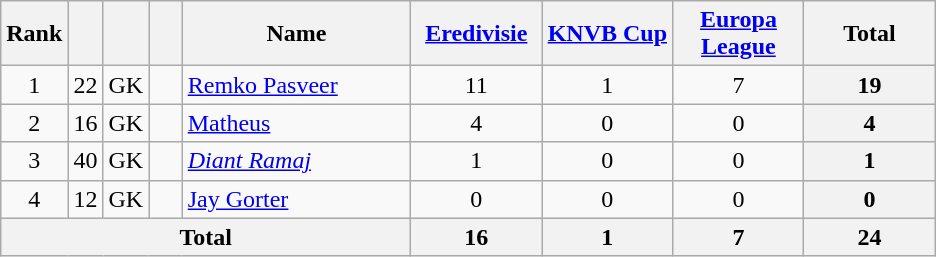<table class="wikitable" style="text-align:center;">
<tr>
<th style="width:15px;">Rank</th>
<th style="width:15px;"></th>
<th style="width:15px;"></th>
<th style="width:15px;"></th>
<th style="width:145px;">Name</th>
<th style="width:80px;"><a href='#'>Eredivisie</a></th>
<th style="width:80px;"><a href='#'>KNVB Cup</a></th>
<th style="width:80px;"><a href='#'>Europa League</a></th>
<th style="width:80px;">Total</th>
</tr>
<tr>
<td>1</td>
<td>22</td>
<td>GK</td>
<td></td>
<td align="left"><a href='#'>Remko Pasveer</a></td>
<td>11</td>
<td>1</td>
<td>7</td>
<th>19</th>
</tr>
<tr>
<td>2</td>
<td>16</td>
<td>GK</td>
<td></td>
<td align="left"><a href='#'>Matheus</a></td>
<td>4</td>
<td>0</td>
<td>0</td>
<th>4</th>
</tr>
<tr>
<td>3</td>
<td>40</td>
<td>GK</td>
<td></td>
<td align="left"><em><a href='#'>Diant Ramaj</a></em></td>
<td>1</td>
<td>0</td>
<td>0</td>
<th>1</th>
</tr>
<tr>
<td>4</td>
<td>12</td>
<td>GK</td>
<td></td>
<td align="left"><a href='#'>Jay Gorter</a></td>
<td>0</td>
<td>0</td>
<td>0</td>
<th>0</th>
</tr>
<tr>
<th colspan="5">Total</th>
<th>16</th>
<th>1</th>
<th>7</th>
<th>24</th>
</tr>
</table>
